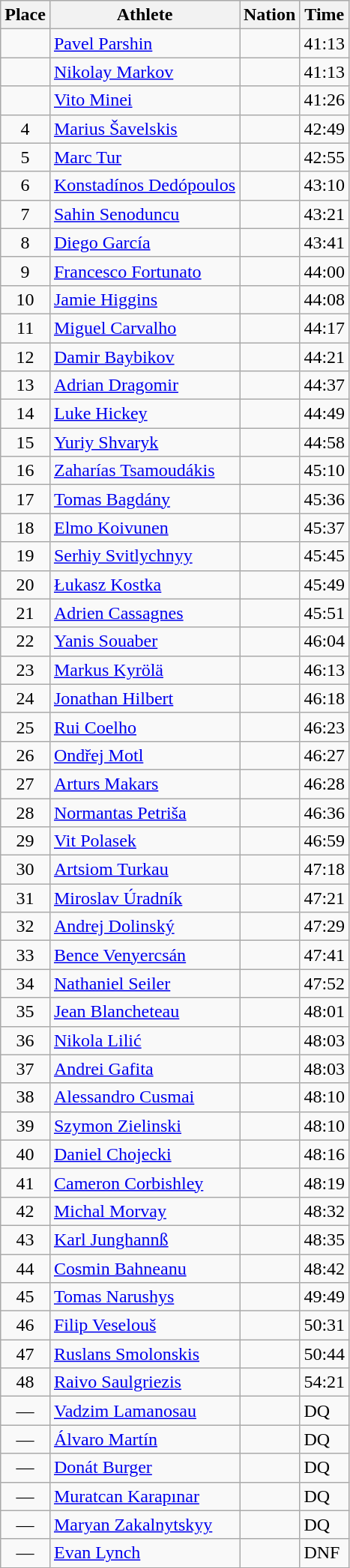<table class=wikitable>
<tr>
<th>Place</th>
<th>Athlete</th>
<th>Nation</th>
<th>Time</th>
</tr>
<tr>
<td align=center></td>
<td><a href='#'>Pavel Parshin</a></td>
<td></td>
<td>41:13</td>
</tr>
<tr>
<td align=center></td>
<td><a href='#'>Nikolay Markov</a></td>
<td></td>
<td>41:13</td>
</tr>
<tr>
<td align=center></td>
<td><a href='#'>Vito Minei</a></td>
<td></td>
<td>41:26</td>
</tr>
<tr>
<td align=center>4</td>
<td><a href='#'>Marius Šavelskis</a></td>
<td></td>
<td>42:49</td>
</tr>
<tr>
<td align=center>5</td>
<td><a href='#'>Marc Tur</a></td>
<td></td>
<td>42:55</td>
</tr>
<tr>
<td align=center>6</td>
<td><a href='#'>Konstadínos Dedópoulos</a></td>
<td></td>
<td>43:10</td>
</tr>
<tr>
<td align=center>7</td>
<td><a href='#'>Sahin Senoduncu</a></td>
<td></td>
<td>43:21</td>
</tr>
<tr>
<td align=center>8</td>
<td><a href='#'>Diego García</a></td>
<td></td>
<td>43:41</td>
</tr>
<tr>
<td align=center>9</td>
<td><a href='#'>Francesco Fortunato</a></td>
<td></td>
<td>44:00</td>
</tr>
<tr>
<td align=center>10</td>
<td><a href='#'>Jamie Higgins</a></td>
<td></td>
<td>44:08</td>
</tr>
<tr>
<td align=center>11</td>
<td><a href='#'>Miguel Carvalho</a></td>
<td></td>
<td>44:17</td>
</tr>
<tr>
<td align=center>12</td>
<td><a href='#'>Damir Baybikov</a></td>
<td></td>
<td>44:21</td>
</tr>
<tr>
<td align=center>13</td>
<td><a href='#'>Adrian Dragomir</a></td>
<td></td>
<td>44:37</td>
</tr>
<tr>
<td align=center>14</td>
<td><a href='#'>Luke Hickey</a></td>
<td></td>
<td>44:49</td>
</tr>
<tr>
<td align=center>15</td>
<td><a href='#'>Yuriy Shvaryk</a></td>
<td></td>
<td>44:58</td>
</tr>
<tr>
<td align=center>16</td>
<td><a href='#'>Zaharías Tsamoudákis</a></td>
<td></td>
<td>45:10</td>
</tr>
<tr>
<td align=center>17</td>
<td><a href='#'>Tomas Bagdány</a></td>
<td></td>
<td>45:36</td>
</tr>
<tr>
<td align=center>18</td>
<td><a href='#'>Elmo Koivunen</a></td>
<td></td>
<td>45:37</td>
</tr>
<tr>
<td align=center>19</td>
<td><a href='#'>Serhiy Svitlychnyy</a></td>
<td></td>
<td>45:45</td>
</tr>
<tr>
<td align=center>20</td>
<td><a href='#'>Łukasz Kostka</a></td>
<td></td>
<td>45:49</td>
</tr>
<tr>
<td align=center>21</td>
<td><a href='#'>Adrien Cassagnes</a></td>
<td></td>
<td>45:51</td>
</tr>
<tr>
<td align=center>22</td>
<td><a href='#'>Yanis Souaber</a></td>
<td></td>
<td>46:04</td>
</tr>
<tr>
<td align=center>23</td>
<td><a href='#'>Markus Kyrölä</a></td>
<td></td>
<td>46:13</td>
</tr>
<tr>
<td align=center>24</td>
<td><a href='#'>Jonathan Hilbert</a></td>
<td></td>
<td>46:18</td>
</tr>
<tr>
<td align=center>25</td>
<td><a href='#'>Rui Coelho</a></td>
<td></td>
<td>46:23</td>
</tr>
<tr>
<td align=center>26</td>
<td><a href='#'>Ondřej Motl</a></td>
<td></td>
<td>46:27</td>
</tr>
<tr>
<td align=center>27</td>
<td><a href='#'>Arturs Makars</a></td>
<td></td>
<td>46:28</td>
</tr>
<tr>
<td align=center>28</td>
<td><a href='#'>Normantas Petriša</a></td>
<td></td>
<td>46:36</td>
</tr>
<tr>
<td align=center>29</td>
<td><a href='#'>Vit Polasek</a></td>
<td></td>
<td>46:59</td>
</tr>
<tr>
<td align=center>30</td>
<td><a href='#'>Artsiom Turkau</a></td>
<td></td>
<td>47:18</td>
</tr>
<tr>
<td align=center>31</td>
<td><a href='#'>Miroslav Úradník</a></td>
<td></td>
<td>47:21</td>
</tr>
<tr>
<td align=center>32</td>
<td><a href='#'>Andrej Dolinský</a></td>
<td></td>
<td>47:29</td>
</tr>
<tr>
<td align=center>33</td>
<td><a href='#'>Bence Venyercsán</a></td>
<td></td>
<td>47:41</td>
</tr>
<tr>
<td align=center>34</td>
<td><a href='#'>Nathaniel Seiler</a></td>
<td></td>
<td>47:52</td>
</tr>
<tr>
<td align=center>35</td>
<td><a href='#'>Jean Blancheteau</a></td>
<td></td>
<td>48:01</td>
</tr>
<tr>
<td align=center>36</td>
<td><a href='#'>Nikola Lilić</a></td>
<td></td>
<td>48:03</td>
</tr>
<tr>
<td align=center>37</td>
<td><a href='#'>Andrei Gafita</a></td>
<td></td>
<td>48:03</td>
</tr>
<tr>
<td align=center>38</td>
<td><a href='#'>Alessandro Cusmai</a></td>
<td></td>
<td>48:10</td>
</tr>
<tr>
<td align=center>39</td>
<td><a href='#'>Szymon Zielinski</a></td>
<td></td>
<td>48:10</td>
</tr>
<tr>
<td align=center>40</td>
<td><a href='#'>Daniel Chojecki</a></td>
<td></td>
<td>48:16</td>
</tr>
<tr>
<td align=center>41</td>
<td><a href='#'>Cameron Corbishley</a></td>
<td></td>
<td>48:19</td>
</tr>
<tr>
<td align=center>42</td>
<td><a href='#'>Michal Morvay</a></td>
<td></td>
<td>48:32</td>
</tr>
<tr>
<td align=center>43</td>
<td><a href='#'>Karl Junghannß</a></td>
<td></td>
<td>48:35</td>
</tr>
<tr>
<td align=center>44</td>
<td><a href='#'>Cosmin Bahneanu</a></td>
<td></td>
<td>48:42</td>
</tr>
<tr>
<td align=center>45</td>
<td><a href='#'>Tomas Narushys</a></td>
<td></td>
<td>49:49</td>
</tr>
<tr>
<td align=center>46</td>
<td><a href='#'>Filip Veselouš</a></td>
<td></td>
<td>50:31</td>
</tr>
<tr>
<td align=center>47</td>
<td><a href='#'>Ruslans Smolonskis</a></td>
<td></td>
<td>50:44</td>
</tr>
<tr>
<td align=center>48</td>
<td><a href='#'>Raivo Saulgriezis</a></td>
<td></td>
<td>54:21</td>
</tr>
<tr>
<td align=center>—</td>
<td><a href='#'>Vadzim Lamanosau</a></td>
<td></td>
<td>DQ</td>
</tr>
<tr>
<td align=center>—</td>
<td><a href='#'>Álvaro Martín</a></td>
<td></td>
<td>DQ</td>
</tr>
<tr>
<td align=center>—</td>
<td><a href='#'>Donát Burger</a></td>
<td></td>
<td>DQ</td>
</tr>
<tr>
<td align=center>—</td>
<td><a href='#'>Muratcan Karapınar</a></td>
<td></td>
<td>DQ</td>
</tr>
<tr>
<td align=center>—</td>
<td><a href='#'>Maryan Zakalnytskyy</a></td>
<td></td>
<td>DQ</td>
</tr>
<tr>
<td align=center>—</td>
<td><a href='#'>Evan Lynch</a></td>
<td></td>
<td>DNF</td>
</tr>
</table>
